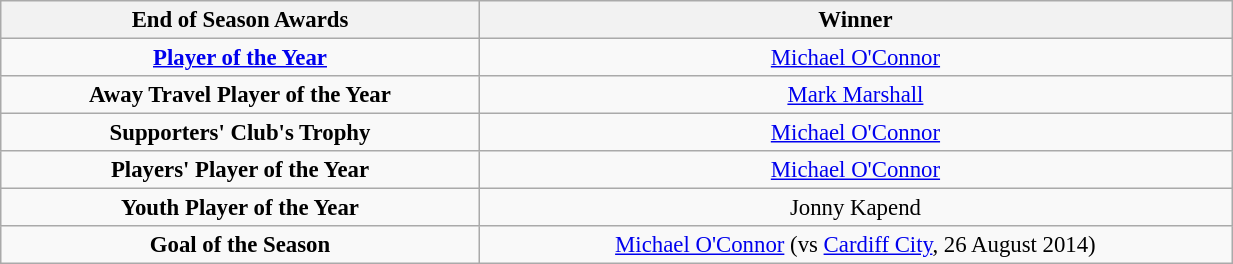<table class="wikitable" style="text-align:center; font-size:95%;width:65%; text-align:left">
<tr>
<th>End of Season Awards</th>
<th>Winner</th>
</tr>
<tr --->
<td align="center"><strong><a href='#'>Player of the Year</a></strong></td>
<td align="center"><a href='#'>Michael O'Connor</a></td>
</tr>
<tr --->
<td align="center"><strong>Away Travel Player of the Year</strong></td>
<td align="center"><a href='#'>Mark Marshall</a></td>
</tr>
<tr --->
<td align="center"><strong>Supporters' Club's Trophy</strong></td>
<td align="center"><a href='#'>Michael O'Connor</a></td>
</tr>
<tr --->
<td align="center"><strong>Players' Player of the Year</strong></td>
<td align="center"><a href='#'>Michael O'Connor</a></td>
</tr>
<tr --->
<td align="center"><strong>Youth Player of the Year</strong></td>
<td align="center">Jonny Kapend</td>
</tr>
<tr --->
<td align="center"><strong>Goal of the Season</strong></td>
<td align="center"><a href='#'>Michael O'Connor</a> (vs <a href='#'>Cardiff City</a>, 26 August 2014)</td>
</tr>
</table>
